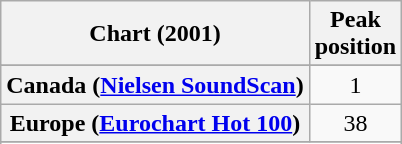<table class="wikitable sortable plainrowheaders" style="text-align:center">
<tr>
<th scope="col">Chart (2001)</th>
<th scope="col">Peak<br>position</th>
</tr>
<tr>
</tr>
<tr>
<th scope="row">Canada (<a href='#'>Nielsen SoundScan</a>)</th>
<td>1</td>
</tr>
<tr>
<th scope="row">Europe (<a href='#'>Eurochart Hot 100</a>)</th>
<td>38</td>
</tr>
<tr>
</tr>
<tr>
</tr>
<tr>
</tr>
<tr>
</tr>
<tr>
</tr>
<tr>
</tr>
</table>
